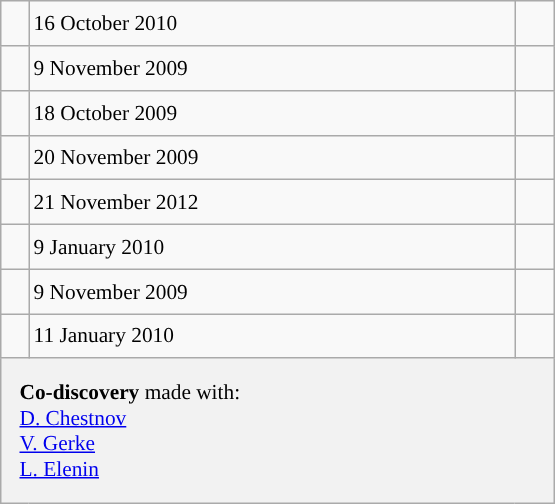<table class="wikitable" style="font-size: 89%; float: left; width: 26em; margin-right: 1em; height: 336px;">
<tr>
<td></td>
<td>16 October 2010</td>
<td> </td>
</tr>
<tr>
<td></td>
<td>9 November 2009</td>
<td> </td>
</tr>
<tr>
<td></td>
<td>18 October 2009</td>
<td> </td>
</tr>
<tr>
<td></td>
<td>20 November 2009</td>
<td> </td>
</tr>
<tr>
<td></td>
<td>21 November 2012</td>
<td> </td>
</tr>
<tr>
<td></td>
<td>9 January 2010</td>
<td> </td>
</tr>
<tr>
<td></td>
<td>9 November 2009</td>
<td> </td>
</tr>
<tr>
<td></td>
<td>11 January 2010</td>
<td> </td>
</tr>
<tr>
<th colspan=3 style="font-weight: normal; text-align: left; padding: 4px 12px;"><strong>Co-discovery</strong> made with:<br> <a href='#'>D. Chestnov</a><br> <a href='#'>V. Gerke</a><br> <a href='#'>L. Elenin</a></th>
</tr>
</table>
